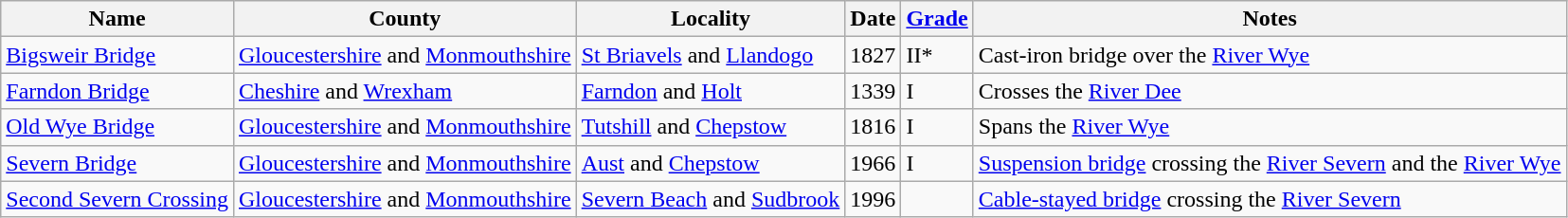<table class="wikitable sortable">
<tr>
<th>Name</th>
<th>County</th>
<th>Locality</th>
<th>Date</th>
<th><a href='#'>Grade</a></th>
<th class="unsortable">Notes</th>
</tr>
<tr>
<td><a href='#'>Bigsweir Bridge</a></td>
<td><a href='#'>Gloucestershire</a> and <a href='#'>Monmouthshire</a></td>
<td><a href='#'>St Briavels</a> and <a href='#'>Llandogo</a></td>
<td>1827</td>
<td>II*</td>
<td>Cast-iron bridge over the <a href='#'>River Wye</a></td>
</tr>
<tr>
<td><a href='#'>Farndon Bridge</a></td>
<td><a href='#'>Cheshire</a> and <a href='#'>Wrexham</a></td>
<td><a href='#'>Farndon</a> and <a href='#'>Holt</a></td>
<td>1339</td>
<td>I</td>
<td>Crosses the <a href='#'>River Dee</a></td>
</tr>
<tr>
<td><a href='#'>Old Wye Bridge</a></td>
<td><a href='#'>Gloucestershire</a> and <a href='#'>Monmouthshire</a></td>
<td><a href='#'>Tutshill</a> and <a href='#'>Chepstow</a></td>
<td>1816</td>
<td>I</td>
<td>Spans the <a href='#'>River Wye</a></td>
</tr>
<tr>
<td><a href='#'>Severn Bridge</a></td>
<td><a href='#'>Gloucestershire</a> and <a href='#'>Monmouthshire</a></td>
<td><a href='#'>Aust</a> and <a href='#'>Chepstow</a></td>
<td>1966</td>
<td>I</td>
<td><a href='#'>Suspension bridge</a> crossing the <a href='#'>River Severn</a> and the <a href='#'>River Wye</a></td>
</tr>
<tr>
<td><a href='#'>Second Severn Crossing</a></td>
<td><a href='#'>Gloucestershire</a> and <a href='#'>Monmouthshire</a></td>
<td><a href='#'>Severn Beach</a> and <a href='#'>Sudbrook</a></td>
<td>1996</td>
<td></td>
<td><a href='#'>Cable-stayed bridge</a> crossing the <a href='#'>River Severn</a></td>
</tr>
</table>
